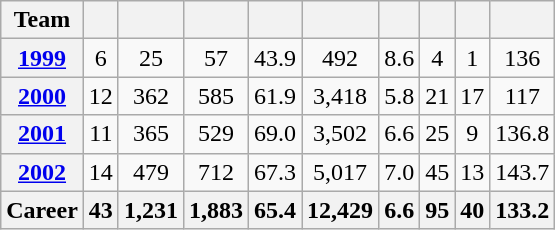<table class="wikitable" style="text-align:center;">
<tr>
<th>Team</th>
<th></th>
<th></th>
<th></th>
<th></th>
<th></th>
<th></th>
<th></th>
<th></th>
<th></th>
</tr>
<tr>
<th><a href='#'>1999</a></th>
<td>6</td>
<td>25</td>
<td>57</td>
<td>43.9</td>
<td>492</td>
<td>8.6</td>
<td>4</td>
<td>1</td>
<td>136</td>
</tr>
<tr>
<th><a href='#'>2000</a></th>
<td>12</td>
<td>362</td>
<td>585</td>
<td>61.9</td>
<td>3,418</td>
<td>5.8</td>
<td>21</td>
<td>17</td>
<td>117</td>
</tr>
<tr>
<th><a href='#'>2001</a></th>
<td>11</td>
<td>365</td>
<td>529</td>
<td>69.0</td>
<td>3,502</td>
<td>6.6</td>
<td>25</td>
<td>9</td>
<td>136.8</td>
</tr>
<tr>
<th><a href='#'>2002</a></th>
<td>14</td>
<td>479</td>
<td>712</td>
<td>67.3</td>
<td>5,017</td>
<td>7.0</td>
<td>45</td>
<td>13</td>
<td>143.7</td>
</tr>
<tr>
<th>Career</th>
<th>43</th>
<th>1,231</th>
<th>1,883</th>
<th>65.4</th>
<th>12,429</th>
<th>6.6</th>
<th>95</th>
<th>40</th>
<th>133.2</th>
</tr>
</table>
